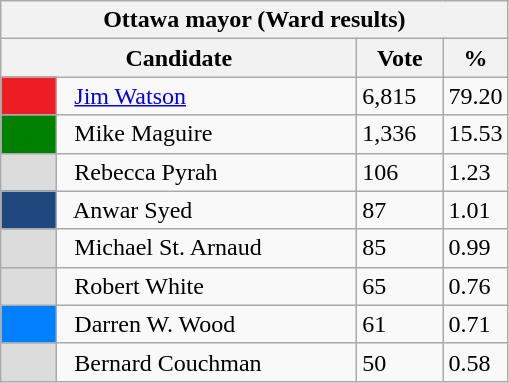<table class="wikitable">
<tr>
<th colspan="4">Ottawa mayor (Ward results)</th>
</tr>
<tr>
<th bgcolor="#DDDDFF" width="230px" colspan="2">Candidate</th>
<th bgcolor="#DDDDFF" width="50px">Vote</th>
<th bgcolor="#DDDDFF" width="30px">%</th>
</tr>
<tr>
<td bgcolor=#ED1D24 width="30px"> </td>
<td>  <a href='#'>Jim Watson</a></td>
<td>6,815</td>
<td>79.20</td>
</tr>
<tr>
<td bgcolor=#008000 width="30px"> </td>
<td>  Mike Maguire</td>
<td>1,336</td>
<td>15.53</td>
</tr>
<tr>
<td bgcolor=#DCDCDC width="30px"> </td>
<td>  Rebecca Pyrah</td>
<td>106</td>
<td>1.23</td>
</tr>
<tr>
<td bgcolor=#20487E width="30px"> </td>
<td>  Anwar Syed</td>
<td>87</td>
<td>1.01</td>
</tr>
<tr>
<td bgcolor=#DCDCDC width="30px"> </td>
<td>  Michael St. Arnaud</td>
<td>85</td>
<td>0.99</td>
</tr>
<tr>
<td bgcolor=#DCDCDC width="30px"> </td>
<td>  Robert White</td>
<td>65</td>
<td>0.76</td>
</tr>
<tr>
<td bgcolor=#007FFF width="30px"> </td>
<td>  Darren W. Wood</td>
<td>61</td>
<td>0.71</td>
</tr>
<tr>
<td bgcolor=#DCDCDC width="30px"> </td>
<td>  Bernard Couchman</td>
<td>50</td>
<td>0.58</td>
</tr>
</table>
